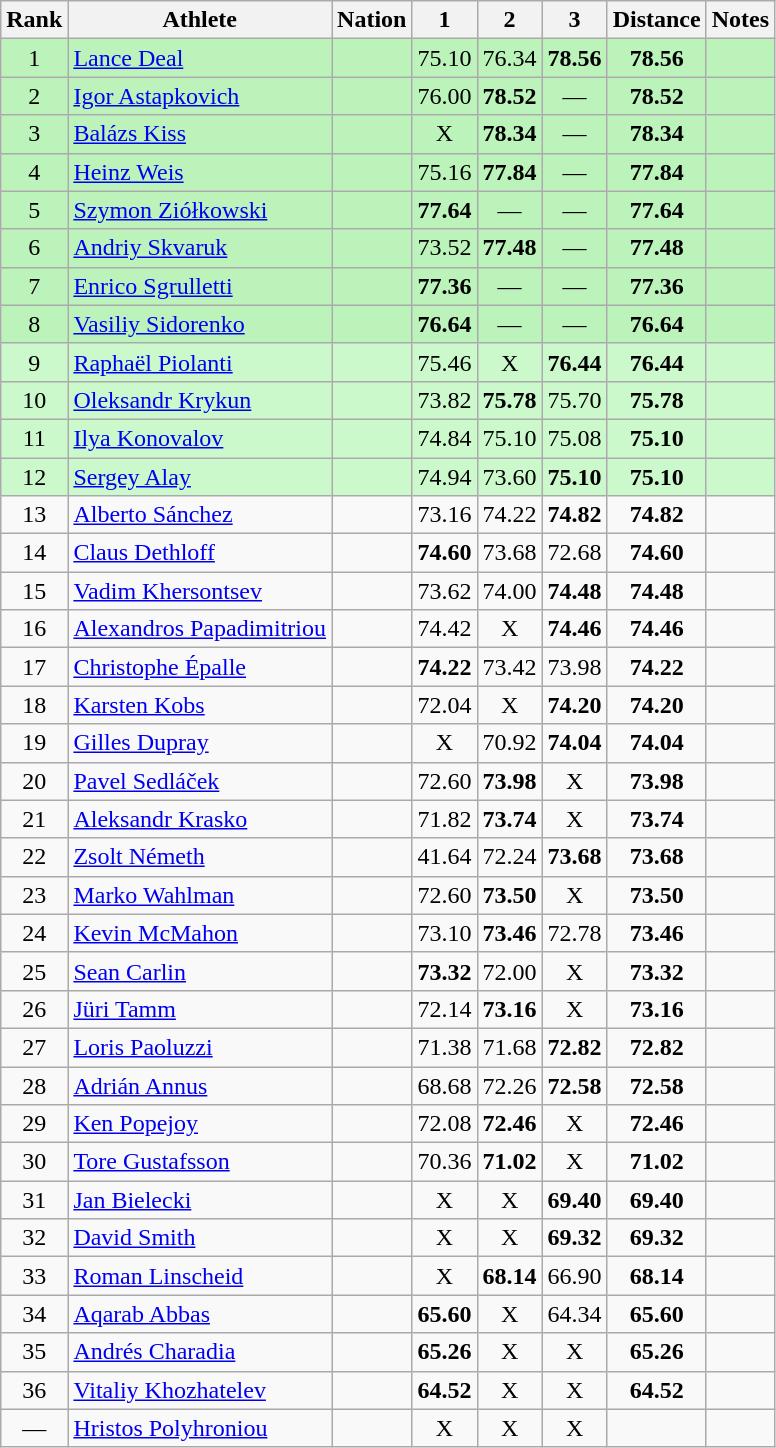<table class="wikitable sortable" style="text-align:center">
<tr>
<th>Rank</th>
<th>Athlete</th>
<th>Nation</th>
<th>1</th>
<th>2</th>
<th>3</th>
<th>Distance</th>
<th>Notes</th>
</tr>
<tr style="background:#bbf3bb;">
<td>1</td>
<td align=left><a href='#'>Lance Deal</a></td>
<td align=left></td>
<td>75.10</td>
<td>76.34</td>
<td><strong>78.56</strong></td>
<td><strong>78.56</strong></td>
<td></td>
</tr>
<tr style="background:#bbf3bb;">
<td>2</td>
<td align=left><a href='#'>Igor Astapkovich</a></td>
<td align=left></td>
<td>76.00</td>
<td><strong>78.52</strong></td>
<td>—</td>
<td><strong>78.52</strong></td>
<td></td>
</tr>
<tr style="background:#bbf3bb;">
<td>3</td>
<td align=left><a href='#'>Balázs Kiss</a></td>
<td align=left></td>
<td data-sort-value=1.00>X</td>
<td><strong>78.34</strong></td>
<td>—</td>
<td><strong>78.34</strong></td>
<td></td>
</tr>
<tr style="background:#bbf3bb;">
<td>4</td>
<td align=left><a href='#'>Heinz Weis</a></td>
<td align=left></td>
<td>75.16</td>
<td><strong>77.84</strong></td>
<td>—</td>
<td><strong>77.84</strong></td>
<td></td>
</tr>
<tr style="background:#bbf3bb;">
<td>5</td>
<td align=left><a href='#'>Szymon Ziółkowski</a></td>
<td align=left></td>
<td><strong>77.64</strong></td>
<td>—</td>
<td>—</td>
<td><strong>77.64</strong></td>
<td></td>
</tr>
<tr style="background:#bbf3bb;">
<td>6</td>
<td align=left><a href='#'>Andriy Skvaruk</a></td>
<td align=left></td>
<td>73.52</td>
<td><strong>77.48</strong></td>
<td>—</td>
<td><strong>77.48</strong></td>
<td></td>
</tr>
<tr style="background:#bbf3bb;">
<td>7</td>
<td align=left><a href='#'>Enrico Sgrulletti</a></td>
<td align=left></td>
<td><strong>77.36</strong></td>
<td>—</td>
<td>—</td>
<td><strong>77.36</strong></td>
<td></td>
</tr>
<tr style="background:#bbf3bb;">
<td>8</td>
<td align=left><a href='#'>Vasiliy Sidorenko</a></td>
<td align=left></td>
<td><strong>76.64</strong></td>
<td>—</td>
<td>—</td>
<td><strong>76.64</strong></td>
<td></td>
</tr>
<tr style="background:#ccf9cc;">
<td>9</td>
<td align=left><a href='#'>Raphaël Piolanti</a></td>
<td align=left></td>
<td>75.46</td>
<td data-sort-value=1.00>X</td>
<td><strong>76.44</strong></td>
<td><strong>76.44</strong></td>
<td></td>
</tr>
<tr style="background:#ccf9cc;">
<td>10</td>
<td align=left><a href='#'>Oleksandr Krykun</a></td>
<td align=left></td>
<td>73.82</td>
<td><strong>75.78</strong></td>
<td>75.70</td>
<td><strong>75.78</strong></td>
<td></td>
</tr>
<tr style="background:#ccf9cc;">
<td>11</td>
<td align=left><a href='#'>Ilya Konovalov</a></td>
<td align=left></td>
<td>74.84</td>
<td>75.10</td>
<td>75.08</td>
<td><strong>75.10</strong></td>
<td></td>
</tr>
<tr style="background:#ccf9cc;">
<td>12</td>
<td align=left><a href='#'>Sergey Alay</a></td>
<td align=left></td>
<td>74.94</td>
<td>73.60</td>
<td><strong>75.10</strong></td>
<td><strong>75.10</strong></td>
<td></td>
</tr>
<tr>
<td>13</td>
<td align=left><a href='#'>Alberto Sánchez</a></td>
<td align=left></td>
<td>73.16</td>
<td>74.22</td>
<td><strong>74.82</strong></td>
<td><strong>74.82</strong></td>
<td></td>
</tr>
<tr>
<td>14</td>
<td align=left><a href='#'>Claus Dethloff</a></td>
<td align=left></td>
<td><strong>74.60</strong></td>
<td>73.68</td>
<td>72.68</td>
<td><strong>74.60</strong></td>
<td></td>
</tr>
<tr>
<td>15</td>
<td align=left><a href='#'>Vadim Khersontsev</a></td>
<td align=left></td>
<td>73.62</td>
<td>74.00</td>
<td><strong>74.48</strong></td>
<td><strong>74.48</strong></td>
<td></td>
</tr>
<tr>
<td>16</td>
<td align=left><a href='#'>Alexandros Papadimitriou</a></td>
<td align=left></td>
<td>74.42</td>
<td data-sort-value=1.00>X</td>
<td><strong>74.46</strong></td>
<td><strong>74.46</strong></td>
<td></td>
</tr>
<tr>
<td>17</td>
<td align=left><a href='#'>Christophe Épalle</a></td>
<td align=left></td>
<td><strong>74.22</strong></td>
<td>73.42</td>
<td>73.98</td>
<td><strong>74.22</strong></td>
<td></td>
</tr>
<tr>
<td>18</td>
<td align=left><a href='#'>Karsten Kobs</a></td>
<td align=left></td>
<td>72.04</td>
<td data-sort-value=1.00>X</td>
<td><strong>74.20</strong></td>
<td><strong>74.20</strong></td>
<td></td>
</tr>
<tr>
<td>19</td>
<td align=left><a href='#'>Gilles Dupray</a></td>
<td align=left></td>
<td data-sort-value=1.00>X</td>
<td>70.92</td>
<td><strong>74.04</strong></td>
<td><strong>74.04</strong></td>
<td></td>
</tr>
<tr>
<td>20</td>
<td align=left><a href='#'>Pavel Sedláček</a></td>
<td align=left></td>
<td>72.60</td>
<td><strong>73.98</strong></td>
<td data-sort-value=1.00>X</td>
<td><strong>73.98</strong></td>
<td></td>
</tr>
<tr>
<td>21</td>
<td align=left><a href='#'>Aleksandr Krasko</a></td>
<td align=left></td>
<td>71.82</td>
<td><strong>73.74</strong></td>
<td data-sort-value=1.00>X</td>
<td><strong>73.74</strong></td>
<td></td>
</tr>
<tr>
<td>22</td>
<td align=left><a href='#'>Zsolt Németh</a></td>
<td align=left></td>
<td>41.64</td>
<td>72.24</td>
<td><strong>73.68</strong></td>
<td><strong>73.68</strong></td>
<td></td>
</tr>
<tr>
<td>23</td>
<td align=left><a href='#'>Marko Wahlman</a></td>
<td align=left></td>
<td>72.60</td>
<td><strong>73.50</strong></td>
<td data-sort-value=1.00>X</td>
<td><strong>73.50</strong></td>
<td></td>
</tr>
<tr>
<td>24</td>
<td align=left><a href='#'>Kevin McMahon</a></td>
<td align=left></td>
<td>73.10</td>
<td><strong>73.46</strong></td>
<td>72.78</td>
<td><strong>73.46</strong></td>
<td></td>
</tr>
<tr>
<td>25</td>
<td align=left><a href='#'>Sean Carlin</a></td>
<td align=left></td>
<td><strong>73.32</strong></td>
<td>72.00</td>
<td data-sort-value=1.00>X</td>
<td><strong>73.32</strong></td>
<td></td>
</tr>
<tr>
<td>26</td>
<td align=left><a href='#'>Jüri Tamm</a></td>
<td align=left></td>
<td>72.14</td>
<td><strong>73.16</strong></td>
<td data-sort-value=1.00>X</td>
<td><strong>73.16</strong></td>
<td></td>
</tr>
<tr>
<td>27</td>
<td align=left><a href='#'>Loris Paoluzzi</a></td>
<td align=left></td>
<td>71.38</td>
<td>71.68</td>
<td><strong>72.82</strong></td>
<td><strong>72.82</strong></td>
<td></td>
</tr>
<tr>
<td>28</td>
<td align=left><a href='#'>Adrián Annus</a></td>
<td align=left></td>
<td>68.68</td>
<td>72.26</td>
<td><strong>72.58</strong></td>
<td><strong>72.58</strong></td>
<td></td>
</tr>
<tr>
<td>29</td>
<td align=left><a href='#'>Ken Popejoy</a></td>
<td align=left></td>
<td>72.08</td>
<td><strong>72.46</strong></td>
<td data-sort-value=1.00>X</td>
<td><strong>72.46</strong></td>
<td></td>
</tr>
<tr>
<td>30</td>
<td align=left><a href='#'>Tore Gustafsson</a></td>
<td align=left></td>
<td>70.36</td>
<td><strong>71.02</strong></td>
<td data-sort-value=1.00>X</td>
<td><strong>71.02</strong></td>
<td></td>
</tr>
<tr>
<td>31</td>
<td align=left><a href='#'>Jan Bielecki</a></td>
<td align=left></td>
<td data-sort-value=1.00>X</td>
<td data-sort-value=1.00>X</td>
<td><strong>69.40</strong></td>
<td><strong>69.40</strong></td>
<td></td>
</tr>
<tr>
<td>32</td>
<td align=left><a href='#'>David Smith</a></td>
<td align=left></td>
<td data-sort-value=1.00>X</td>
<td data-sort-value=1.00>X</td>
<td><strong>69.32</strong></td>
<td><strong>69.32</strong></td>
<td></td>
</tr>
<tr>
<td>33</td>
<td align=left><a href='#'>Roman Linscheid</a></td>
<td align=left></td>
<td data-sort-value=1.00>X</td>
<td><strong>68.14</strong></td>
<td>66.90</td>
<td><strong>68.14</strong></td>
<td></td>
</tr>
<tr>
<td>34</td>
<td align=left><a href='#'>Aqarab Abbas</a></td>
<td align=left></td>
<td><strong>65.60</strong></td>
<td data-sort-value=1.00>X</td>
<td>64.34</td>
<td><strong>65.60</strong></td>
<td></td>
</tr>
<tr>
<td>35</td>
<td align=left><a href='#'>Andrés Charadia</a></td>
<td align=left></td>
<td><strong>65.26</strong></td>
<td data-sort-value=1.00>X</td>
<td data-sort-value=1.00>X</td>
<td><strong>65.26</strong></td>
<td></td>
</tr>
<tr>
<td>36</td>
<td align=left><a href='#'>Vitaliy Khozhatelev</a></td>
<td align=left></td>
<td><strong>64.52</strong></td>
<td data-sort-value=1.00>X</td>
<td data-sort-value=1.00>X</td>
<td><strong>64.52</strong></td>
<td></td>
</tr>
<tr>
<td data-sort-value=37>—</td>
<td align=left><a href='#'>Hristos Polyhroniou</a></td>
<td align=left></td>
<td data-sort-value=1.00>X</td>
<td data-sort-value=1.00>X</td>
<td data-sort-value=1.00>X</td>
<td data-sort-value=1.00></td>
<td></td>
</tr>
</table>
